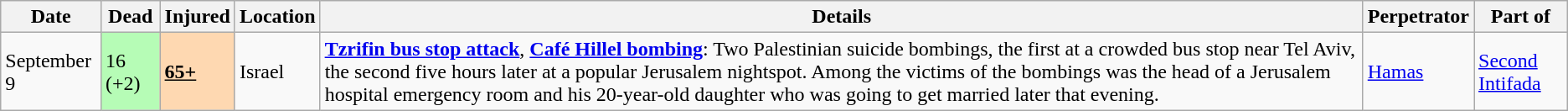<table class="wikitable" border="1">
<tr>
<th>Date</th>
<th>Dead</th>
<th>Injured</th>
<th>Location</th>
<th>Details</th>
<th>Perpetrator</th>
<th>Part of</th>
</tr>
<tr>
<td>September 9</td>
<td style="background:#b6fcb6;align="right">16 (+2)</td>
<td style="background:#FED8B1;align="right"><u><strong>65+</strong></u></td>
<td>Israel</td>
<td><strong><a href='#'>Tzrifin bus stop attack</a></strong>, <strong><a href='#'>Café Hillel bombing</a></strong>: Two Palestinian suicide bombings, the first at a crowded bus stop near Tel Aviv, the second five hours later at a popular Jerusalem nightspot. Among the victims of the bombings was the head of a Jerusalem hospital emergency room and his 20-year-old daughter who was going to get married later that evening.</td>
<td><a href='#'>Hamas</a></td>
<td><a href='#'>Second Intifada</a></td>
</tr>
</table>
